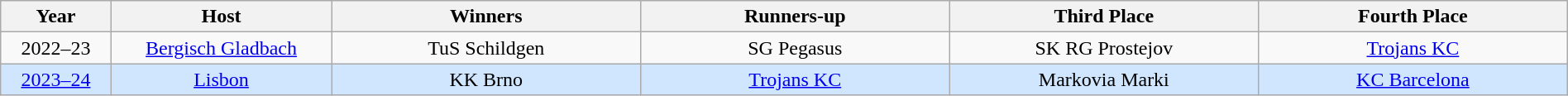<table class="wikitable" style="text-align:center; width:100%">
<tr>
<th width=5%>Year</th>
<th width=10%>Host</th>
<th width=14%>Winners</th>
<th width=14%>Runners-up</th>
<th width=14%>Third Place</th>
<th width=14%>Fourth Place</th>
</tr>
<tr>
<td>2022–23</td>
<td> <a href='#'>Bergisch Gladbach</a></td>
<td> TuS Schildgen</td>
<td> SG Pegasus</td>
<td> SK RG Prostejov</td>
<td> <a href='#'>Trojans KC</a></td>
</tr>
<tr style="background: #D0E6FF;">
<td><a href='#'>2023–24</a></td>
<td> <a href='#'>Lisbon</a></td>
<td> KK Brno</td>
<td> <a href='#'>Trojans KC</a></td>
<td> Markovia Marki</td>
<td> <a href='#'>KC Barcelona</a></td>
</tr>
</table>
